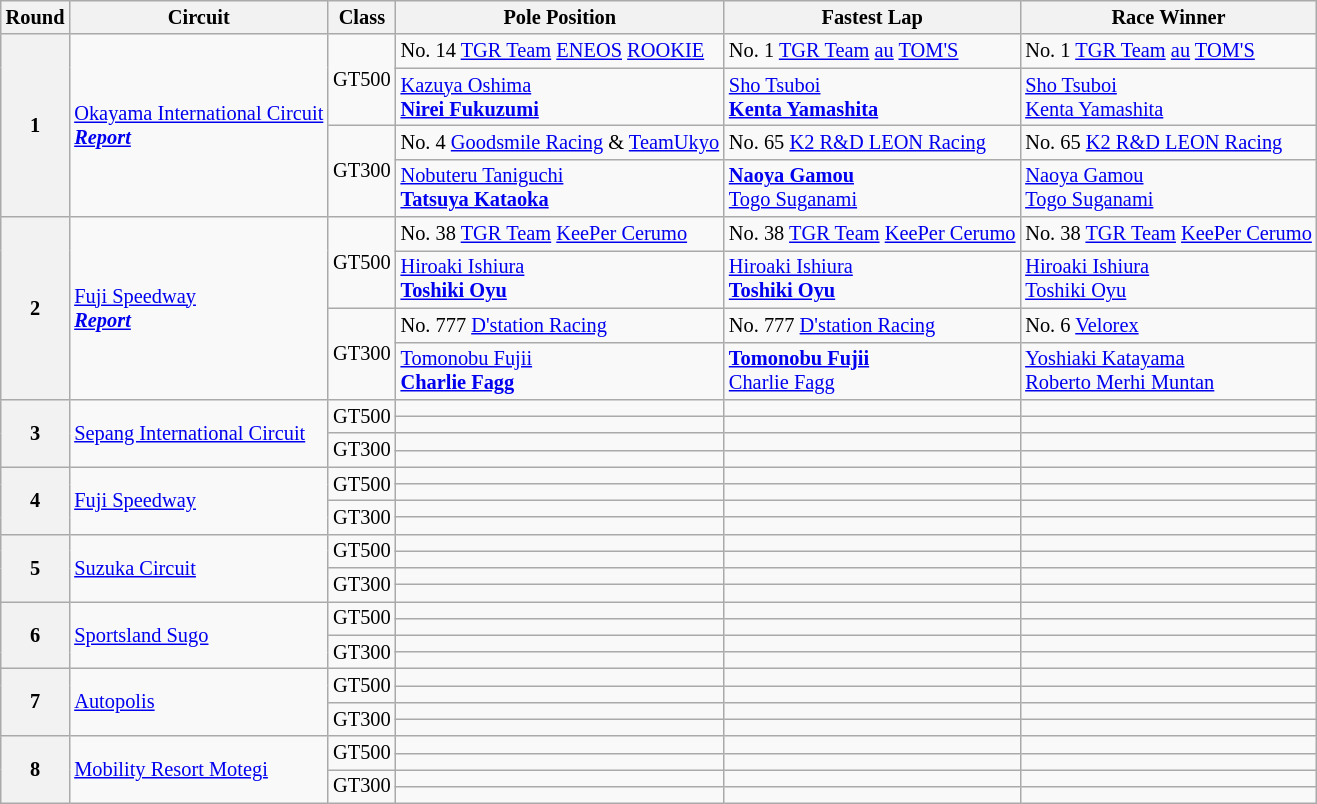<table class="wikitable" style="font-size:85%;">
<tr>
<th>Round</th>
<th>Circuit</th>
<th>Class</th>
<th>Pole Position</th>
<th>Fastest Lap</th>
<th>Race Winner</th>
</tr>
<tr>
<th rowspan="4">1</th>
<td rowspan="4"> <a href='#'>Okayama International Circuit</a><br><strong><em><a href='#'>Report</a></em></strong></td>
<td rowspan="2">GT500</td>
<td> No. 14 <a href='#'>TGR Team</a> <a href='#'>ENEOS</a> <a href='#'>ROOKIE</a></td>
<td> No. 1 <a href='#'>TGR Team</a> <a href='#'>au</a> <a href='#'>TOM'S</a></td>
<td> No. 1 <a href='#'>TGR Team</a> <a href='#'>au</a> <a href='#'>TOM'S</a></td>
</tr>
<tr>
<td> <a href='#'>Kazuya Oshima</a><br><strong> <a href='#'>Nirei Fukuzumi</a></strong></td>
<td> <a href='#'>Sho Tsuboi</a><br><strong> <a href='#'>Kenta Yamashita</a></strong></td>
<td> <a href='#'>Sho Tsuboi</a><br> <a href='#'>Kenta Yamashita</a></td>
</tr>
<tr>
<td rowspan="2">GT300</td>
<td> No. 4 <a href='#'>Goodsmile Racing</a> & <a href='#'>TeamUkyo</a></td>
<td> No. 65 <a href='#'>K2 R&D LEON Racing</a></td>
<td> No. 65 <a href='#'>K2 R&D LEON Racing</a></td>
</tr>
<tr>
<td> <a href='#'>Nobuteru Taniguchi</a><br><strong> <a href='#'>Tatsuya Kataoka</a></strong></td>
<td> <strong><a href='#'>Naoya Gamou</a></strong><br> <a href='#'>Togo Suganami</a></td>
<td> <a href='#'>Naoya Gamou</a><br> <a href='#'>Togo Suganami</a></td>
</tr>
<tr>
<th rowspan="4">2</th>
<td rowspan="4"> <a href='#'>Fuji Speedway</a><br><a href='#'><strong><em>Report</em></strong></a></td>
<td rowspan="2">GT500</td>
<td> No. 38 <a href='#'>TGR Team</a> <a href='#'>KeePer Cerumo</a></td>
<td> No. 38 <a href='#'>TGR Team</a> <a href='#'>KeePer Cerumo</a></td>
<td> No. 38 <a href='#'>TGR Team</a> <a href='#'>KeePer Cerumo</a></td>
</tr>
<tr>
<td> <a href='#'>Hiroaki Ishiura</a><br><strong> <a href='#'>Toshiki Oyu</a></strong></td>
<td> <a href='#'>Hiroaki Ishiura</a><br><strong> <a href='#'>Toshiki Oyu</a></strong></td>
<td> <a href='#'>Hiroaki Ishiura</a><br> <a href='#'>Toshiki Oyu</a></td>
</tr>
<tr>
<td rowspan="2">GT300</td>
<td> No. 777 <a href='#'>D'station Racing</a></td>
<td> No. 777 <a href='#'>D'station Racing</a></td>
<td> No. 6 <a href='#'>Velorex</a></td>
</tr>
<tr>
<td> <a href='#'>Tomonobu Fujii</a><br><strong> <a href='#'>Charlie Fagg</a></strong></td>
<td><strong> <a href='#'>Tomonobu Fujii</a></strong><br> <a href='#'>Charlie Fagg</a></td>
<td> <a href='#'>Yoshiaki Katayama</a><br> <a href='#'>Roberto Merhi Muntan</a></td>
</tr>
<tr>
<th rowspan="4">3</th>
<td rowspan="4"> <a href='#'>Sepang International Circuit</a></td>
<td rowspan="2">GT500</td>
<td></td>
<td></td>
<td></td>
</tr>
<tr>
<td></td>
<td></td>
<td></td>
</tr>
<tr>
<td rowspan="2">GT300</td>
<td></td>
<td></td>
<td></td>
</tr>
<tr>
<td></td>
<td></td>
<td></td>
</tr>
<tr>
<th rowspan="4">4</th>
<td rowspan="4"> <a href='#'>Fuji Speedway</a></td>
<td rowspan="2">GT500</td>
<td></td>
<td></td>
<td></td>
</tr>
<tr>
<td></td>
<td></td>
<td></td>
</tr>
<tr>
<td rowspan="2">GT300</td>
<td></td>
<td></td>
<td></td>
</tr>
<tr>
<td></td>
<td></td>
<td></td>
</tr>
<tr>
<th rowspan="4">5</th>
<td rowspan="4"> <a href='#'>Suzuka Circuit</a></td>
<td rowspan="2">GT500</td>
<td></td>
<td></td>
<td></td>
</tr>
<tr>
<td></td>
<td></td>
<td></td>
</tr>
<tr>
<td rowspan="2">GT300</td>
<td></td>
<td></td>
<td></td>
</tr>
<tr>
<td></td>
<td></td>
<td></td>
</tr>
<tr>
<th rowspan="4">6</th>
<td rowspan="4"> <a href='#'>Sportsland Sugo</a></td>
<td rowspan="2">GT500</td>
<td></td>
<td></td>
<td></td>
</tr>
<tr>
<td></td>
<td></td>
<td></td>
</tr>
<tr>
<td rowspan="2">GT300</td>
<td></td>
<td></td>
<td></td>
</tr>
<tr>
<td></td>
<td></td>
<td></td>
</tr>
<tr>
<th rowspan="4">7</th>
<td rowspan="4"> <a href='#'>Autopolis</a></td>
<td rowspan="2">GT500</td>
<td></td>
<td></td>
<td></td>
</tr>
<tr>
<td></td>
<td></td>
<td></td>
</tr>
<tr>
<td rowspan="2">GT300</td>
<td></td>
<td></td>
<td></td>
</tr>
<tr>
<td></td>
<td></td>
<td></td>
</tr>
<tr>
<th rowspan="4">8</th>
<td rowspan="4"> <a href='#'>Mobility Resort Motegi</a></td>
<td rowspan="2">GT500</td>
<td></td>
<td></td>
<td></td>
</tr>
<tr>
<td></td>
<td></td>
<td></td>
</tr>
<tr>
<td rowspan="2">GT300</td>
<td></td>
<td></td>
<td></td>
</tr>
<tr>
<td></td>
<td></td>
<td></td>
</tr>
</table>
